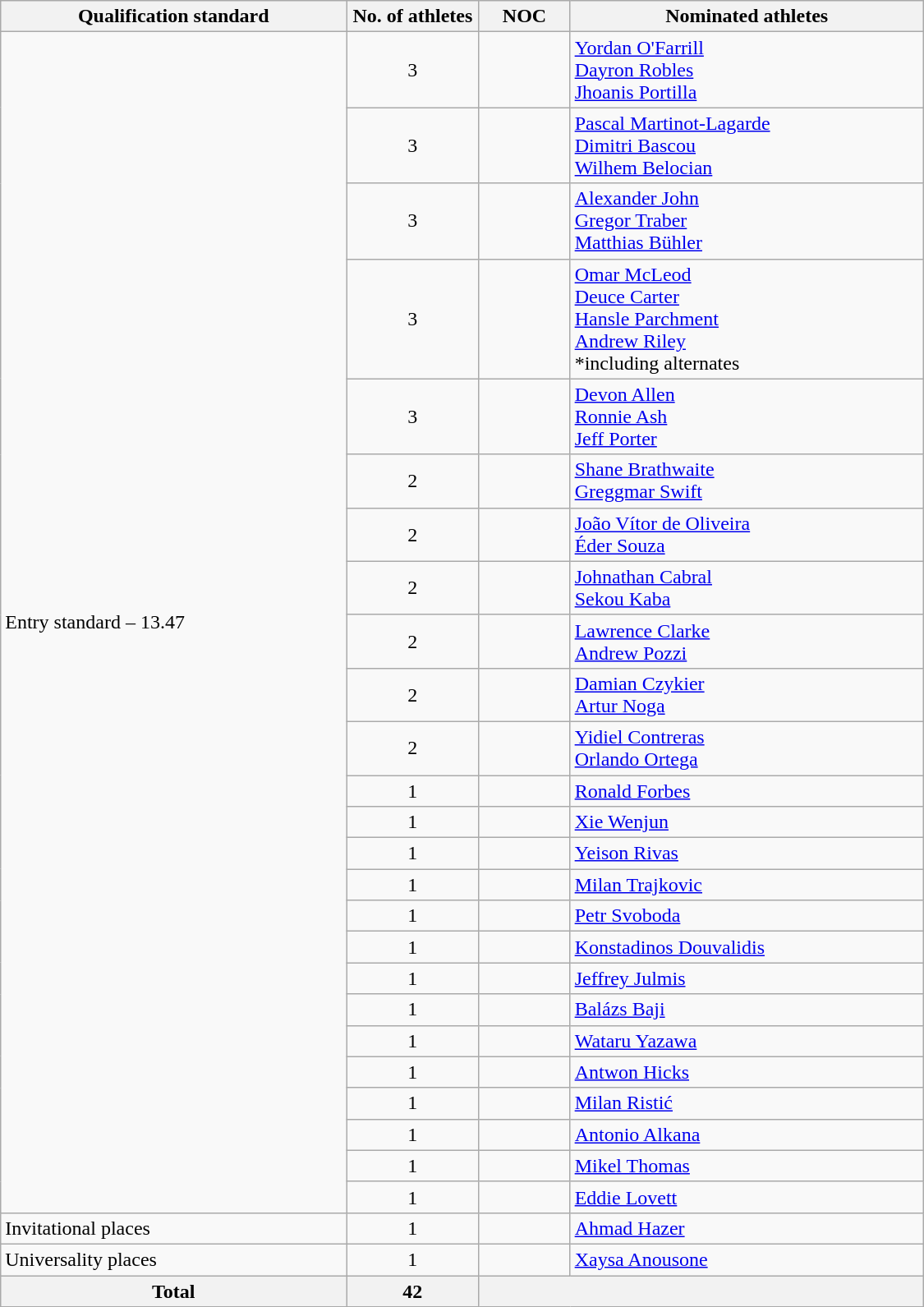<table class="wikitable"  style="text-align:left; width:750px;">
<tr>
<th>Qualification standard</th>
<th width=100>No. of athletes</th>
<th>NOC</th>
<th>Nominated athletes</th>
</tr>
<tr>
<td rowspan=25>Entry standard – 13.47</td>
<td style="text-align:center;">3</td>
<td></td>
<td><a href='#'>Yordan O'Farrill</a><br><a href='#'>Dayron Robles</a><br><a href='#'>Jhoanis Portilla</a></td>
</tr>
<tr>
<td style="text-align:center;">3</td>
<td></td>
<td><a href='#'>Pascal Martinot-Lagarde</a><br><a href='#'>Dimitri Bascou</a><br><a href='#'>Wilhem Belocian</a></td>
</tr>
<tr>
<td style="text-align:center;">3</td>
<td></td>
<td><a href='#'>Alexander John</a><br><a href='#'>Gregor Traber</a><br><a href='#'>Matthias Bühler</a></td>
</tr>
<tr>
<td style="text-align:center;">3</td>
<td></td>
<td><a href='#'>Omar McLeod</a><br><a href='#'>Deuce Carter</a><br><a href='#'>Hansle Parchment</a><br><a href='#'>Andrew Riley</a><br>*including alternates</td>
</tr>
<tr>
<td style="text-align:center;">3</td>
<td></td>
<td><a href='#'>Devon Allen</a><br><a href='#'>Ronnie Ash</a><br><a href='#'>Jeff Porter</a></td>
</tr>
<tr>
<td style="text-align:center;">2</td>
<td></td>
<td><a href='#'>Shane Brathwaite</a><br><a href='#'>Greggmar Swift</a></td>
</tr>
<tr>
<td style="text-align:center;">2</td>
<td></td>
<td><a href='#'>João Vítor de Oliveira</a><br><a href='#'>Éder Souza</a></td>
</tr>
<tr>
<td style="text-align:center;">2</td>
<td></td>
<td><a href='#'>Johnathan Cabral</a><br><a href='#'>Sekou Kaba</a></td>
</tr>
<tr>
<td style="text-align:center;">2</td>
<td></td>
<td><a href='#'>Lawrence Clarke</a><br><a href='#'>Andrew Pozzi</a></td>
</tr>
<tr>
<td style="text-align:center;">2</td>
<td></td>
<td><a href='#'>Damian Czykier</a><br><a href='#'>Artur Noga</a></td>
</tr>
<tr>
<td style="text-align:center;">2</td>
<td></td>
<td><a href='#'>Yidiel Contreras</a><br><a href='#'>Orlando Ortega</a></td>
</tr>
<tr>
<td style="text-align:center;">1</td>
<td></td>
<td><a href='#'>Ronald Forbes</a></td>
</tr>
<tr>
<td style="text-align:center;">1</td>
<td></td>
<td><a href='#'>Xie Wenjun</a></td>
</tr>
<tr>
<td style="text-align:center;">1</td>
<td></td>
<td><a href='#'>Yeison Rivas</a></td>
</tr>
<tr>
<td style="text-align:center;">1</td>
<td></td>
<td><a href='#'>Milan Trajkovic</a></td>
</tr>
<tr>
<td style="text-align:center;">1</td>
<td></td>
<td><a href='#'>Petr Svoboda</a></td>
</tr>
<tr>
<td style="text-align:center;">1</td>
<td></td>
<td><a href='#'>Konstadinos Douvalidis</a></td>
</tr>
<tr>
<td style="text-align:center;">1</td>
<td></td>
<td><a href='#'>Jeffrey Julmis</a></td>
</tr>
<tr>
<td style="text-align:center;">1</td>
<td></td>
<td><a href='#'>Balázs Baji</a></td>
</tr>
<tr>
<td style="text-align:center;">1</td>
<td></td>
<td><a href='#'>Wataru Yazawa</a></td>
</tr>
<tr>
<td style="text-align:center;">1</td>
<td></td>
<td><a href='#'>Antwon Hicks</a></td>
</tr>
<tr>
<td style="text-align:center;">1</td>
<td></td>
<td><a href='#'>Milan Ristić</a></td>
</tr>
<tr>
<td style="text-align:center;">1</td>
<td></td>
<td><a href='#'>Antonio Alkana</a></td>
</tr>
<tr>
<td style="text-align:center;">1</td>
<td></td>
<td><a href='#'>Mikel Thomas</a></td>
</tr>
<tr>
<td style="text-align:center;">1</td>
<td></td>
<td><a href='#'>Eddie Lovett</a></td>
</tr>
<tr>
<td>Invitational places</td>
<td style="text-align:center;">1</td>
<td></td>
<td><a href='#'>Ahmad Hazer</a></td>
</tr>
<tr>
<td>Universality places</td>
<td style="text-align:center;">1</td>
<td></td>
<td><a href='#'>Xaysa Anousone</a></td>
</tr>
<tr>
<th>Total</th>
<th>42</th>
<th colspan=2></th>
</tr>
</table>
